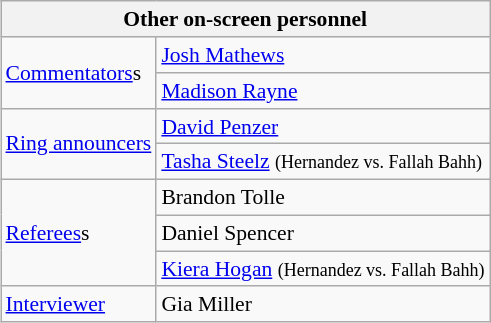<table align="right" class="wikitable" style="border:1px; font-size:90%; margin-left:1em;">
<tr>
<th width="250" colspan="2"><strong>Other on-screen personnel</strong></th>
</tr>
<tr>
<td rowspan="2"><a href='#'>Commentators</a>s</td>
<td><a href='#'>Josh Mathews</a></td>
</tr>
<tr>
<td><a href='#'>Madison Rayne</a></td>
</tr>
<tr>
<td rowspan="2"><a href='#'>Ring announcers</a></td>
<td><a href='#'>David Penzer</a></td>
</tr>
<tr>
<td><a href='#'>Tasha Steelz</a> <small>(Hernandez vs. Fallah Bahh)</small></td>
</tr>
<tr>
<td rowspan="3"><a href='#'>Referees</a>s</td>
<td>Brandon Tolle</td>
</tr>
<tr>
<td>Daniel Spencer</td>
</tr>
<tr>
<td><a href='#'>Kiera Hogan</a> <small>(Hernandez vs. Fallah Bahh)</small></td>
</tr>
<tr>
<td rowspan="1"><a href='#'>Interviewer</a></td>
<td>Gia Miller</td>
</tr>
</table>
